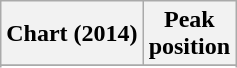<table class="wikitable plainrowheaders sortable" style="text-align:center;">
<tr>
<th scope="col">Chart (2014)</th>
<th scope="col">Peak<br>position</th>
</tr>
<tr>
</tr>
<tr>
</tr>
<tr>
</tr>
<tr>
</tr>
<tr>
</tr>
</table>
